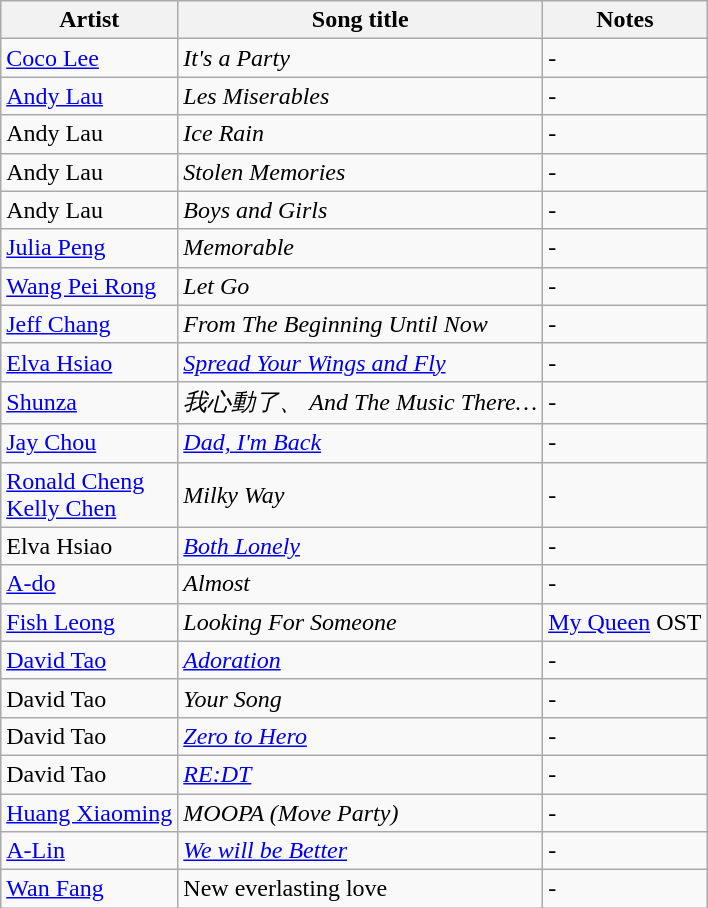<table class="wikitable sortable">
<tr>
<th>Artist</th>
<th>Song title</th>
<th class="unsortable">Notes</th>
</tr>
<tr>
<td><a href='#'>Coco Lee</a></td>
<td><em>It's a Party</em></td>
<td>-</td>
</tr>
<tr>
<td><a href='#'>Andy Lau</a></td>
<td><em>Les Miserables</em></td>
<td>-</td>
</tr>
<tr>
<td>Andy Lau</td>
<td><em>Ice Rain</em></td>
<td>-</td>
</tr>
<tr>
<td>Andy Lau</td>
<td><em>Stolen Memories</em></td>
<td>-</td>
</tr>
<tr>
<td>Andy Lau</td>
<td><em>Boys and Girls</em></td>
<td>-</td>
</tr>
<tr>
<td><a href='#'>Julia Peng</a></td>
<td><em>Memorable</em></td>
<td>-</td>
</tr>
<tr>
<td><a href='#'>Wang Pei Rong</a></td>
<td><em> Let Go</em></td>
<td>-</td>
</tr>
<tr>
<td><a href='#'>Jeff Chang</a></td>
<td><em>From The Beginning Until Now</em></td>
<td>-</td>
</tr>
<tr>
<td><a href='#'>Elva Hsiao</a></td>
<td><em><a href='#'>Spread Your Wings and Fly</a></em></td>
<td>-</td>
</tr>
<tr>
<td><a href='#'>Shunza</a></td>
<td><em>我心動了、 And The Music There…</em></td>
<td>-</td>
</tr>
<tr>
<td><a href='#'>Jay Chou</a></td>
<td><em><a href='#'>Dad, I'm Back</a></em></td>
<td>-</td>
</tr>
<tr>
<td><a href='#'>Ronald Cheng</a><br><a href='#'>Kelly Chen</a></td>
<td><em>Milky Way</em></td>
<td>-</td>
</tr>
<tr>
<td>Elva Hsiao</td>
<td><em><a href='#'>Both Lonely</a></em></td>
<td>-</td>
</tr>
<tr>
<td><a href='#'>A-do</a></td>
<td><em>Almost</em></td>
<td>-</td>
</tr>
<tr>
<td><a href='#'>Fish Leong</a></td>
<td><em>Looking For Someone</em></td>
<td><a href='#'>My Queen</a> OST</td>
</tr>
<tr>
<td><a href='#'>David Tao</a></td>
<td><em><a href='#'>Adoration</a></em></td>
<td>-</td>
</tr>
<tr>
<td>David Tao</td>
<td><em>Your Song</em></td>
<td>-</td>
</tr>
<tr>
<td>David Tao</td>
<td><em><a href='#'>Zero to Hero</a></em></td>
<td>-</td>
</tr>
<tr>
<td>David Tao</td>
<td><em><a href='#'>RE:DT</a></em></td>
<td>-</td>
</tr>
<tr>
<td><a href='#'>Huang Xiaoming</a></td>
<td><em>MOOPA (Move Party)</em></td>
<td>-</td>
</tr>
<tr>
<td><a href='#'>A-Lin</a></td>
<td><em><a href='#'>We will be Better</a></em></td>
<td>-</td>
</tr>
<tr>
<td><a href='#'>Wan Fang</a></td>
<td>New everlasting love</td>
<td>-</td>
</tr>
</table>
